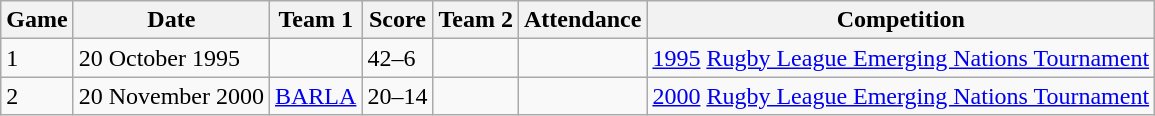<table class="wikitable">
<tr>
<th>Game</th>
<th>Date</th>
<th>Team 1</th>
<th>Score</th>
<th>Team 2</th>
<th>Attendance</th>
<th>Competition</th>
</tr>
<tr>
<td>1</td>
<td>20 October 1995</td>
<td></td>
<td>42–6</td>
<td></td>
<td></td>
<td><a href='#'>1995</a> <a href='#'>Rugby League Emerging Nations Tournament</a></td>
</tr>
<tr>
<td>2</td>
<td>20 November 2000</td>
<td> <a href='#'>BARLA</a></td>
<td>20–14</td>
<td></td>
<td></td>
<td><a href='#'>2000</a> <a href='#'>Rugby League Emerging Nations Tournament</a></td>
</tr>
</table>
